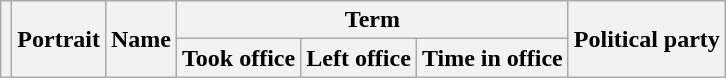<table class="wikitable" style="text-align:center;">
<tr>
<th rowspan=2></th>
<th rowspan=2>Portrait</th>
<th rowspan=2>Name<br></th>
<th colspan=3>Term</th>
<th rowspan=2>Political party</th>
</tr>
<tr>
<th>Took office</th>
<th>Left office</th>
<th>Time in office<br>






























































</th>
</tr>
</table>
